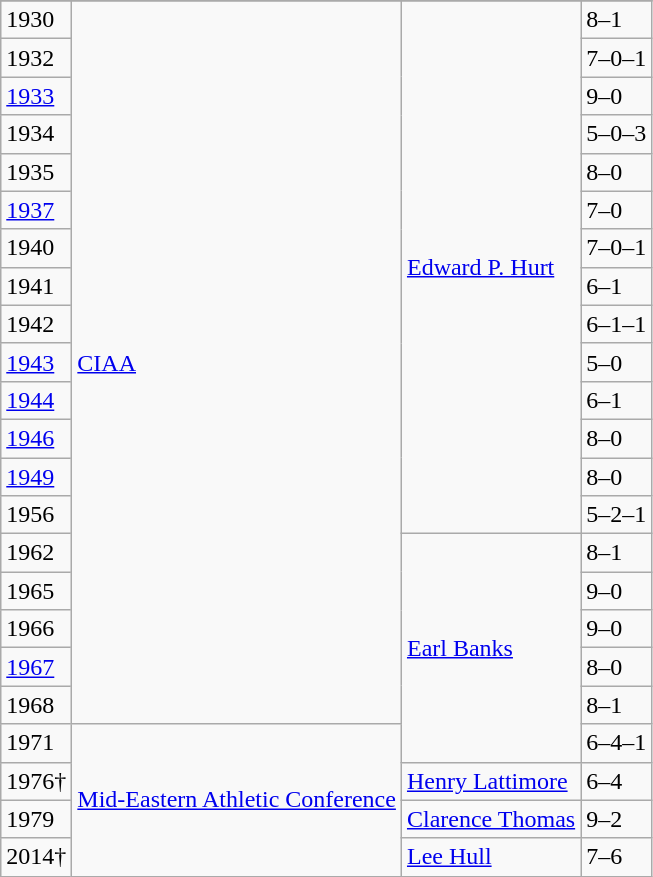<table class="wikitable">
<tr>
</tr>
<tr>
<td>1930</td>
<td rowspan="19"><a href='#'>CIAA</a></td>
<td rowspan="14"><a href='#'>Edward P. Hurt</a></td>
<td>8–1</td>
</tr>
<tr>
<td>1932</td>
<td>7–0–1</td>
</tr>
<tr>
<td><a href='#'>1933</a></td>
<td>9–0</td>
</tr>
<tr>
<td>1934</td>
<td>5–0–3</td>
</tr>
<tr>
<td>1935</td>
<td>8–0</td>
</tr>
<tr>
<td><a href='#'>1937</a></td>
<td>7–0</td>
</tr>
<tr>
<td>1940</td>
<td>7–0–1</td>
</tr>
<tr>
<td>1941</td>
<td>6–1</td>
</tr>
<tr>
<td>1942</td>
<td>6–1–1</td>
</tr>
<tr>
<td><a href='#'>1943</a></td>
<td>5–0</td>
</tr>
<tr>
<td><a href='#'>1944</a></td>
<td>6–1</td>
</tr>
<tr>
<td><a href='#'>1946</a></td>
<td>8–0</td>
</tr>
<tr>
<td><a href='#'>1949</a></td>
<td>8–0</td>
</tr>
<tr>
<td>1956</td>
<td>5–2–1</td>
</tr>
<tr>
<td>1962</td>
<td rowspan="6"><a href='#'>Earl Banks</a></td>
<td>8–1</td>
</tr>
<tr>
<td>1965</td>
<td>9–0</td>
</tr>
<tr>
<td>1966</td>
<td>9–0</td>
</tr>
<tr>
<td><a href='#'>1967</a></td>
<td>8–0</td>
</tr>
<tr>
<td>1968</td>
<td>8–1</td>
</tr>
<tr>
<td>1971</td>
<td rowspan="4"><a href='#'>Mid-Eastern Athletic Conference</a></td>
<td>6–4–1</td>
</tr>
<tr>
<td>1976†</td>
<td><a href='#'>Henry Lattimore</a></td>
<td>6–4</td>
</tr>
<tr>
<td>1979</td>
<td><a href='#'>Clarence Thomas</a></td>
<td>9–2</td>
</tr>
<tr>
<td>2014†</td>
<td><a href='#'>Lee Hull</a></td>
<td>7–6</td>
</tr>
</table>
